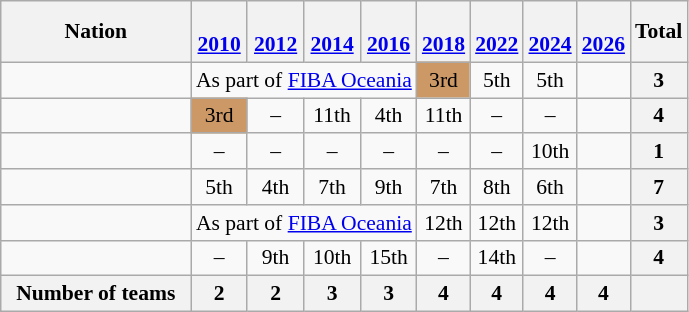<table class="wikitable" style="text-align:center; font-size:90%">
<tr>
<th width=120px>Nation</th>
<th><br><a href='#'>2010</a></th>
<th><br><a href='#'>2012</a></th>
<th><br><a href='#'>2014</a></th>
<th><br><a href='#'>2016</a></th>
<th><br><a href='#'>2018</a></th>
<th><br><a href='#'>2022</a></th>
<th><br><a href='#'>2024</a></th>
<th><br><a href='#'>2026</a></th>
<th>Total</th>
</tr>
<tr>
<td align=left></td>
<td colspan=4>As part of <a href='#'>FIBA Oceania</a></td>
<td bgcolor=#cc9966>3rd</td>
<td>5th</td>
<td>5th</td>
<td></td>
<th>3</th>
</tr>
<tr>
<td align=left></td>
<td bgcolor=#cc9966>3rd</td>
<td>–</td>
<td>11th</td>
<td>4th</td>
<td>11th</td>
<td>–</td>
<td>–</td>
<td></td>
<th>4</th>
</tr>
<tr>
<td align=left></td>
<td>–</td>
<td>–</td>
<td>–</td>
<td>–</td>
<td>–</td>
<td>–</td>
<td>10th</td>
<td></td>
<th>1</th>
</tr>
<tr>
<td align=left></td>
<td>5th</td>
<td>4th</td>
<td>7th</td>
<td>9th</td>
<td>7th</td>
<td>8th</td>
<td>6th</td>
<td></td>
<th>7</th>
</tr>
<tr>
<td align=left></td>
<td colspan=4>As part of <a href='#'>FIBA Oceania</a></td>
<td>12th</td>
<td>12th</td>
<td>12th</td>
<td></td>
<th>3</th>
</tr>
<tr>
<td align=left></td>
<td>–</td>
<td>9th</td>
<td>10th</td>
<td>15th</td>
<td>–</td>
<td>14th</td>
<td>–</td>
<td></td>
<th>4</th>
</tr>
<tr>
<th>Number of teams</th>
<th>2</th>
<th>2</th>
<th>3</th>
<th>3</th>
<th>4</th>
<th>4</th>
<th>4</th>
<th>4</th>
<th></th>
</tr>
</table>
